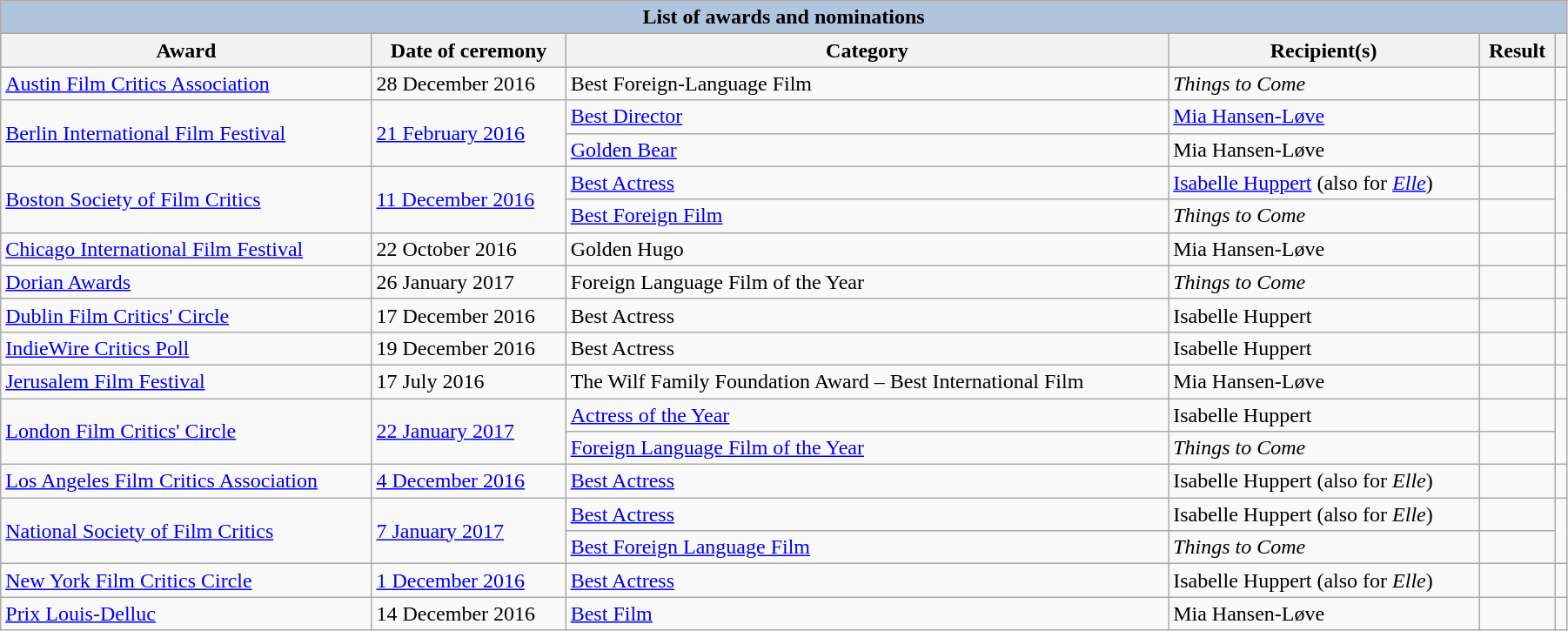<table class="wikitable" style="width:95%;">
<tr style="background:#ccc; text-align:center;">
<th colspan="7" style="background: LightSteelBlue;">List of awards and nominations</th>
</tr>
<tr style="background:#ccc; text-align:center;">
<th>Award</th>
<th>Date of ceremony</th>
<th>Category</th>
<th>Recipient(s)</th>
<th>Result</th>
<th scope="col" class="unsortable"></th>
</tr>
<tr>
<td><a href='#'>Austin Film Critics Association</a></td>
<td>28 December 2016</td>
<td>Best Foreign-Language Film</td>
<td><em>Things to Come</em></td>
<td></td>
<td></td>
</tr>
<tr>
<td rowspan="2"><a href='#'>Berlin International Film Festival</a></td>
<td rowspan="2"><a href='#'>21 February 2016</a></td>
<td><a href='#'>Best Director</a></td>
<td><a href='#'>Mia Hansen-Løve</a></td>
<td></td>
<td rowspan="2"></td>
</tr>
<tr>
<td><a href='#'>Golden Bear</a></td>
<td>Mia Hansen-Løve</td>
<td></td>
</tr>
<tr>
<td rowspan="2"><a href='#'>Boston Society of Film Critics</a></td>
<td rowspan="2"><a href='#'>11 December 2016</a></td>
<td><a href='#'>Best Actress</a></td>
<td><a href='#'>Isabelle Huppert</a> (also for <em><a href='#'>Elle</a></em>)</td>
<td></td>
<td rowspan="2"></td>
</tr>
<tr>
<td><a href='#'>Best Foreign Film</a></td>
<td><em>Things to Come</em></td>
<td></td>
</tr>
<tr>
<td><a href='#'>Chicago International Film Festival</a></td>
<td>22 October 2016</td>
<td>Golden Hugo</td>
<td>Mia Hansen-Løve</td>
<td></td>
<td></td>
</tr>
<tr>
<td><a href='#'>Dorian Awards</a></td>
<td>26 January 2017</td>
<td>Foreign Language Film of the Year</td>
<td><em>Things to Come</em></td>
<td></td>
<td></td>
</tr>
<tr>
<td><a href='#'>Dublin Film Critics' Circle</a></td>
<td>17 December 2016</td>
<td>Best Actress</td>
<td>Isabelle Huppert</td>
<td></td>
<td></td>
</tr>
<tr>
<td><a href='#'>IndieWire Critics Poll</a></td>
<td>19 December 2016</td>
<td>Best Actress</td>
<td>Isabelle Huppert</td>
<td></td>
<td></td>
</tr>
<tr>
<td><a href='#'>Jerusalem Film Festival</a></td>
<td>17 July 2016</td>
<td>The Wilf Family Foundation Award – Best International Film</td>
<td>Mia Hansen-Løve</td>
<td></td>
<td></td>
</tr>
<tr>
<td rowspan="2"><a href='#'>London Film Critics' Circle</a></td>
<td rowspan="2"><a href='#'>22 January 2017</a></td>
<td><a href='#'>Actress of the Year</a></td>
<td>Isabelle Huppert</td>
<td></td>
<td rowspan="2"></td>
</tr>
<tr>
<td><a href='#'>Foreign Language Film of the Year</a></td>
<td><em>Things to Come</em></td>
<td></td>
</tr>
<tr>
<td><a href='#'>Los Angeles Film Critics Association</a></td>
<td><a href='#'>4 December 2016</a></td>
<td><a href='#'>Best Actress</a></td>
<td>Isabelle Huppert (also for <em>Elle</em>)</td>
<td></td>
<td></td>
</tr>
<tr>
<td rowspan="2"><a href='#'>National Society of Film Critics</a></td>
<td rowspan="2"><a href='#'>7 January 2017</a></td>
<td><a href='#'>Best Actress</a></td>
<td>Isabelle Huppert (also for <em>Elle</em>)</td>
<td></td>
<td rowspan="2"></td>
</tr>
<tr>
<td><a href='#'>Best Foreign Language Film</a></td>
<td><em>Things to Come</em></td>
<td></td>
</tr>
<tr>
<td><a href='#'>New York Film Critics Circle</a></td>
<td><a href='#'>1 December 2016</a></td>
<td><a href='#'>Best Actress</a></td>
<td>Isabelle Huppert (also for <em>Elle</em>)</td>
<td></td>
<td></td>
</tr>
<tr>
<td><a href='#'>Prix Louis-Delluc</a></td>
<td>14 December 2016</td>
<td><a href='#'>Best Film</a></td>
<td>Mia Hansen-Løve</td>
<td></td>
<td></td>
</tr>
</table>
